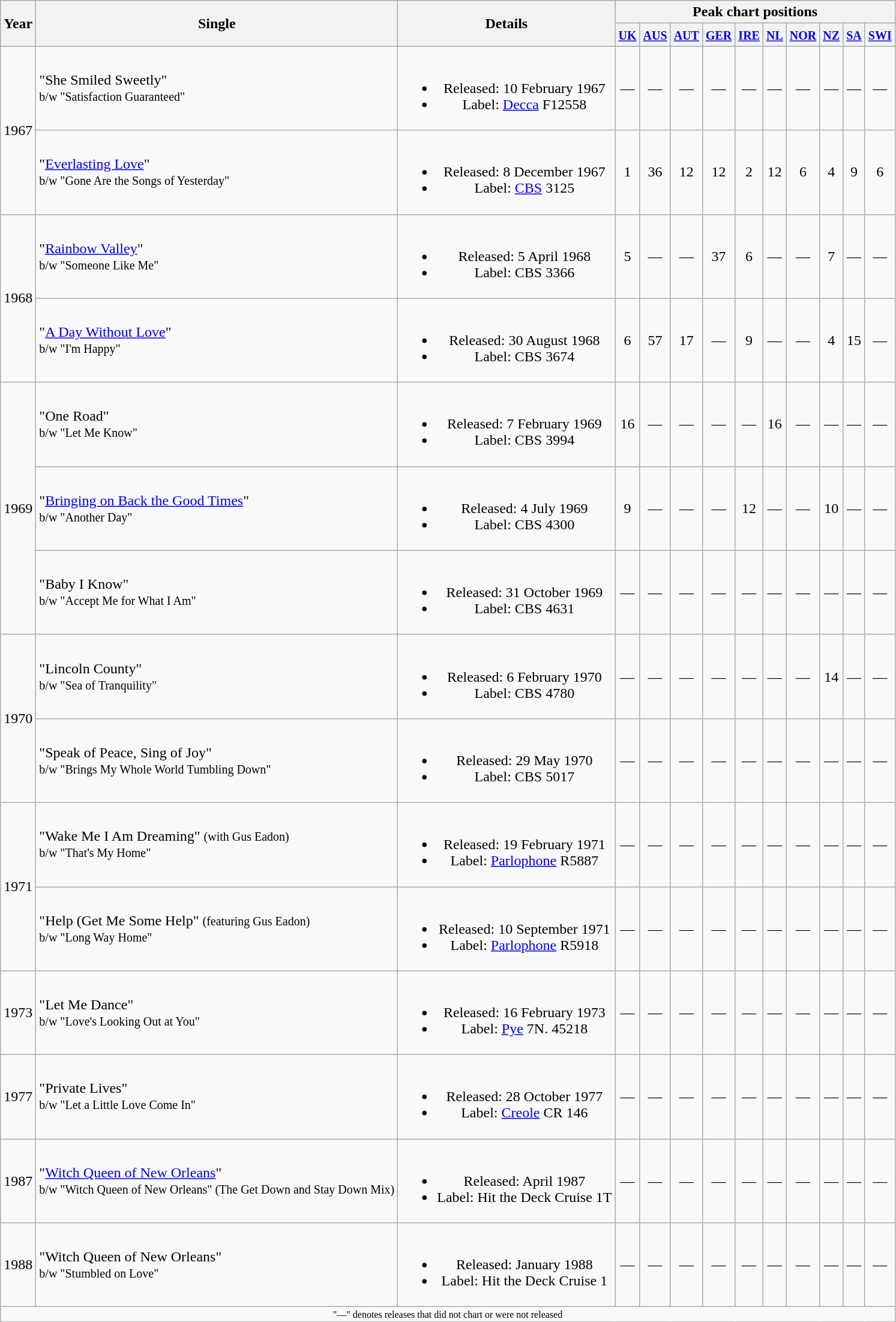<table class="wikitable" style="text-align:center">
<tr>
<th rowspan="2">Year</th>
<th rowspan="2">Single</th>
<th rowspan="2">Details</th>
<th colspan="10">Peak chart positions</th>
</tr>
<tr>
<th><small><a href='#'>UK</a></small><br></th>
<th><small><a href='#'>AUS</a></small></th>
<th><small><a href='#'>AUT</a></small><br></th>
<th><small><a href='#'>GER</a></small><br></th>
<th><small><a href='#'>IRE</a></small></th>
<th><small><a href='#'>NL</a></small><br></th>
<th><small><a href='#'>NOR</a></small><br></th>
<th><small><a href='#'>NZ</a></small><br></th>
<th><small><a href='#'>SA</a></small><br></th>
<th><small><a href='#'>SWI</a></small><br></th>
</tr>
<tr>
<td rowspan="2">1967</td>
<td style="text-align:left;">"She Smiled Sweetly"<br><small>b/w "Satisfaction Guaranteed"</small></td>
<td><br><ul><li>Released: 10 February 1967</li><li>Label: <a href='#'>Decca</a> F12558</li></ul></td>
<td>—</td>
<td>—</td>
<td>—</td>
<td>—</td>
<td>—</td>
<td>—</td>
<td>—</td>
<td>—</td>
<td>—</td>
<td>—</td>
</tr>
<tr>
<td style="text-align:left;">"<a href='#'>Everlasting Love</a>"<br><small>b/w "Gone Are the Songs of Yesterday"</small></td>
<td><br><ul><li>Released: 8 December 1967</li><li>Label: <a href='#'>CBS</a> 3125</li></ul></td>
<td>1</td>
<td>36</td>
<td>12</td>
<td>12</td>
<td>2</td>
<td>12</td>
<td>6</td>
<td>4</td>
<td>9</td>
<td>6</td>
</tr>
<tr>
<td rowspan="2">1968</td>
<td style="text-align:left;">"<a href='#'>Rainbow Valley</a>"<br><small>b/w "Someone Like Me"</small></td>
<td><br><ul><li>Released: 5 April 1968</li><li>Label: CBS 3366</li></ul></td>
<td>5</td>
<td>—</td>
<td>—</td>
<td>37</td>
<td>6</td>
<td>—</td>
<td>—</td>
<td>7</td>
<td>—</td>
<td>—</td>
</tr>
<tr>
<td style="text-align:left;">"<a href='#'>A Day Without Love</a>"<br><small>b/w "I'm Happy"</small></td>
<td><br><ul><li>Released: 30 August 1968</li><li>Label: CBS 3674</li></ul></td>
<td>6</td>
<td>57</td>
<td>17</td>
<td>—</td>
<td>9</td>
<td>—</td>
<td>—</td>
<td>4</td>
<td>15</td>
<td>—</td>
</tr>
<tr>
<td rowspan="3">1969</td>
<td style="text-align:left;">"One Road"<br><small>b/w "Let Me Know"</small></td>
<td><br><ul><li>Released: 7 February 1969</li><li>Label: CBS 3994</li></ul></td>
<td>16</td>
<td>—</td>
<td>—</td>
<td>—</td>
<td>—</td>
<td>16</td>
<td>—</td>
<td>—</td>
<td>—</td>
<td>—</td>
</tr>
<tr>
<td style="text-align:left;">"<a href='#'>Bringing on Back the Good Times</a>"<br><small>b/w "Another Day"</small></td>
<td><br><ul><li>Released: 4 July 1969</li><li>Label: CBS 4300</li></ul></td>
<td>9</td>
<td>—</td>
<td>—</td>
<td>—</td>
<td>12</td>
<td>—</td>
<td>—</td>
<td>10</td>
<td>—</td>
<td>—</td>
</tr>
<tr>
<td style="text-align:left;">"Baby I Know"<br><small>b/w "Accept Me for What I Am"</small></td>
<td><br><ul><li>Released: 31 October 1969</li><li>Label: CBS 4631</li></ul></td>
<td>—</td>
<td>—</td>
<td>—</td>
<td>—</td>
<td>—</td>
<td>—</td>
<td>—</td>
<td>—</td>
<td>—</td>
<td>—</td>
</tr>
<tr>
<td rowspan="2">1970</td>
<td style="text-align:left;">"Lincoln County"<br><small>b/w "Sea of Tranquility"</small></td>
<td><br><ul><li>Released: 6 February 1970</li><li>Label: CBS 4780</li></ul></td>
<td>—</td>
<td>—</td>
<td>—</td>
<td>—</td>
<td>—</td>
<td>—</td>
<td>—</td>
<td>14</td>
<td>—</td>
<td>—</td>
</tr>
<tr>
<td style="text-align:left;">"Speak of Peace, Sing of Joy"<br><small>b/w "Brings My Whole World Tumbling Down"</small></td>
<td><br><ul><li>Released: 29 May 1970</li><li>Label: CBS 5017</li></ul></td>
<td>—</td>
<td>—</td>
<td>—</td>
<td>—</td>
<td>—</td>
<td>—</td>
<td>—</td>
<td>—</td>
<td>—</td>
<td>—</td>
</tr>
<tr>
<td rowspan="2">1971</td>
<td style="text-align:left;">"Wake Me I Am Dreaming" <small>(with Gus Eadon)</small><br><small>b/w "That's My Home"</small></td>
<td><br><ul><li>Released: 19 February 1971</li><li>Label: <a href='#'>Parlophone</a> R5887</li></ul></td>
<td>—</td>
<td>—</td>
<td>—</td>
<td>—</td>
<td>—</td>
<td>—</td>
<td>—</td>
<td>—</td>
<td>—</td>
<td>—</td>
</tr>
<tr>
<td style="text-align:left;">"Help (Get Me Some Help" <small>(featuring Gus Eadon)</small><br><small>b/w "Long Way Home"</small></td>
<td><br><ul><li>Released: 10 September 1971</li><li>Label: <a href='#'>Parlophone</a> R5918</li></ul></td>
<td>—</td>
<td>—</td>
<td>—</td>
<td>—</td>
<td>—</td>
<td>—</td>
<td>—</td>
<td>—</td>
<td>—</td>
<td>—</td>
</tr>
<tr>
<td>1973</td>
<td style="text-align:left;">"Let Me Dance"<br><small>b/w "Love's Looking Out at You"</small></td>
<td><br><ul><li>Released: 16 February 1973</li><li>Label: <a href='#'>Pye</a> 7N. 45218</li></ul></td>
<td>—</td>
<td>—</td>
<td>—</td>
<td>—</td>
<td>—</td>
<td>—</td>
<td>—</td>
<td>—</td>
<td>—</td>
<td>—</td>
</tr>
<tr>
<td>1977</td>
<td style="text-align:left;">"Private Lives"<br><small>b/w "Let a Little Love Come In"</small></td>
<td><br><ul><li>Released: 28 October 1977</li><li>Label: <a href='#'>Creole</a> CR 146</li></ul></td>
<td>—</td>
<td>—</td>
<td>—</td>
<td>—</td>
<td>—</td>
<td>—</td>
<td>—</td>
<td>—</td>
<td>—</td>
<td>—</td>
</tr>
<tr>
<td>1987</td>
<td style="text-align:left;">"<a href='#'>Witch Queen of New Orleans</a>"<br><small>b/w "Witch Queen of New Orleans" (The Get Down and Stay Down Mix)</small></td>
<td><br><ul><li>Released: April 1987</li><li>Label: Hit the Deck Cruise 1T</li></ul></td>
<td>—</td>
<td>—</td>
<td>—</td>
<td>—</td>
<td>—</td>
<td>—</td>
<td>—</td>
<td>—</td>
<td>—</td>
<td>—</td>
</tr>
<tr>
<td>1988</td>
<td style="text-align:left;">"Witch Queen of New Orleans"<br><small>b/w "Stumbled on Love"</small></td>
<td><br><ul><li>Released: January 1988</li><li>Label: Hit the Deck Cruise 1</li></ul></td>
<td>—</td>
<td>—</td>
<td>—</td>
<td>—</td>
<td>—</td>
<td>—</td>
<td>—</td>
<td>—</td>
<td>—</td>
<td>—</td>
</tr>
<tr>
<td colspan="13" style="font-size:8pt">"—" denotes releases that did not chart or were not released</td>
</tr>
</table>
